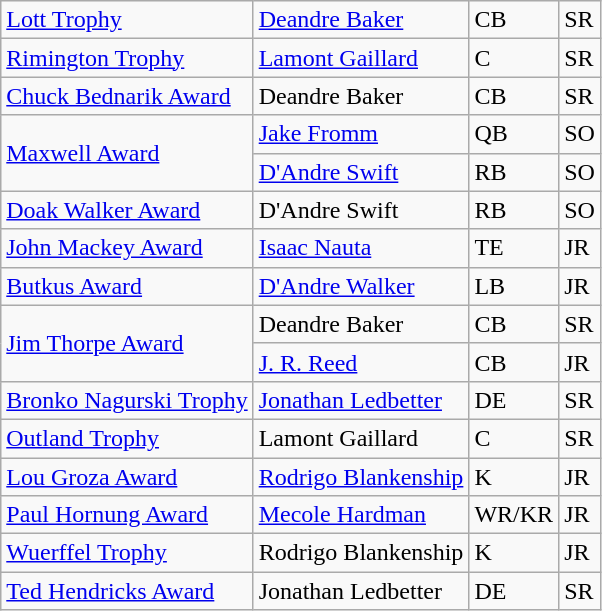<table class="wikitable">
<tr>
<td><a href='#'>Lott Trophy</a></td>
<td><a href='#'>Deandre Baker</a></td>
<td>CB</td>
<td>SR</td>
</tr>
<tr>
<td><a href='#'>Rimington Trophy</a></td>
<td><a href='#'>Lamont Gaillard</a></td>
<td>C</td>
<td>SR</td>
</tr>
<tr>
<td><a href='#'>Chuck Bednarik Award</a></td>
<td>Deandre Baker</td>
<td>CB</td>
<td>SR</td>
</tr>
<tr>
<td rowspan=2><a href='#'>Maxwell Award</a></td>
<td><a href='#'>Jake Fromm</a></td>
<td>QB</td>
<td>SO</td>
</tr>
<tr>
<td><a href='#'>D'Andre Swift</a></td>
<td>RB</td>
<td>SO</td>
</tr>
<tr>
<td><a href='#'>Doak Walker Award</a></td>
<td>D'Andre Swift</td>
<td>RB</td>
<td>SO</td>
</tr>
<tr>
<td><a href='#'>John Mackey Award</a></td>
<td><a href='#'>Isaac Nauta</a></td>
<td>TE</td>
<td>JR</td>
</tr>
<tr>
<td><a href='#'>Butkus Award</a></td>
<td><a href='#'>D'Andre Walker</a></td>
<td>LB</td>
<td>JR</td>
</tr>
<tr>
<td rowspan=2><a href='#'>Jim Thorpe Award</a></td>
<td>Deandre Baker</td>
<td>CB</td>
<td>SR</td>
</tr>
<tr>
<td><a href='#'>J. R. Reed</a></td>
<td>CB</td>
<td>JR</td>
</tr>
<tr>
<td><a href='#'>Bronko Nagurski Trophy</a></td>
<td><a href='#'>Jonathan Ledbetter</a></td>
<td>DE</td>
<td>SR</td>
</tr>
<tr>
<td><a href='#'>Outland Trophy</a></td>
<td>Lamont Gaillard</td>
<td>C</td>
<td>SR</td>
</tr>
<tr>
<td><a href='#'>Lou Groza Award</a></td>
<td><a href='#'>Rodrigo Blankenship</a></td>
<td>K</td>
<td>JR</td>
</tr>
<tr>
<td><a href='#'>Paul Hornung Award</a></td>
<td><a href='#'>Mecole Hardman</a></td>
<td>WR/KR</td>
<td>JR</td>
</tr>
<tr>
<td><a href='#'>Wuerffel Trophy</a></td>
<td>Rodrigo Blankenship</td>
<td>K</td>
<td>JR</td>
</tr>
<tr>
<td><a href='#'>Ted Hendricks Award</a></td>
<td>Jonathan Ledbetter</td>
<td>DE</td>
<td>SR</td>
</tr>
</table>
